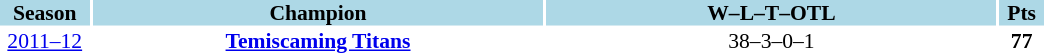<table cellpadding="0" width="700px" style="font-size: 90%;">
<tr align="center">
<th style="background: #ADD8E6;" width="60"><strong>Season</strong></th>
<th style="background: #ADD8E6;" width="305"><strong>Champion</strong></th>
<th style="background: #ADD8E6;" width="305"><strong>W–L–T–OTL</strong></th>
<th style="background: #ADD8E6;" width="30"><strong>Pts</strong></th>
</tr>
<tr align="center">
<td><a href='#'>2011–12</a></td>
<td><strong><a href='#'>Temiscaming Titans</a></strong></td>
<td>38–3–0–1</td>
<td><strong>77</strong></td>
</tr>
</table>
